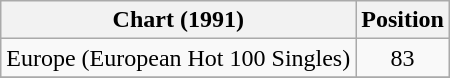<table class="wikitable sortable">
<tr>
<th>Chart (1991)</th>
<th>Position</th>
</tr>
<tr>
<td>Europe (European Hot 100 Singles)</td>
<td style="text-align:center;">83</td>
</tr>
<tr>
</tr>
</table>
